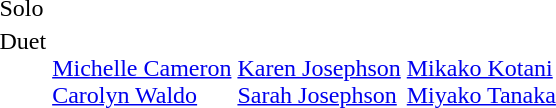<table>
<tr>
<td>Solo<br></td>
<td></td>
<td></td>
<td></td>
</tr>
<tr valign="top">
<td>Duet<br></td>
<td><br><a href='#'>Michelle Cameron</a><br><a href='#'>Carolyn Waldo</a></td>
<td><br><a href='#'>Karen Josephson</a><br><a href='#'>Sarah Josephson</a></td>
<td><br><a href='#'>Mikako Kotani</a><br><a href='#'>Miyako Tanaka</a></td>
</tr>
</table>
